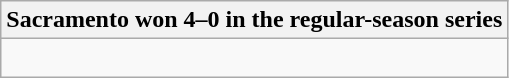<table class="wikitable collapsible collapsed">
<tr>
<th>Sacramento won 4–0 in the regular-season series</th>
</tr>
<tr>
<td><br>


</td>
</tr>
</table>
